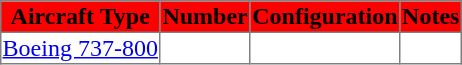<table class="green" border="1" green="5" style="margin:1em auto; border-collapse:collapse">
<tr bgcolor=Red>
<th><span>Aircraft Type</span></th>
<th><span>Number</span></th>
<th><span>Configuration</span></th>
<th><span>Notes</span></th>
</tr>
<tr>
<td><a href='#'>Boeing 737-800</a></td>
<td></td>
<td></td>
<td></td>
</tr>
</table>
